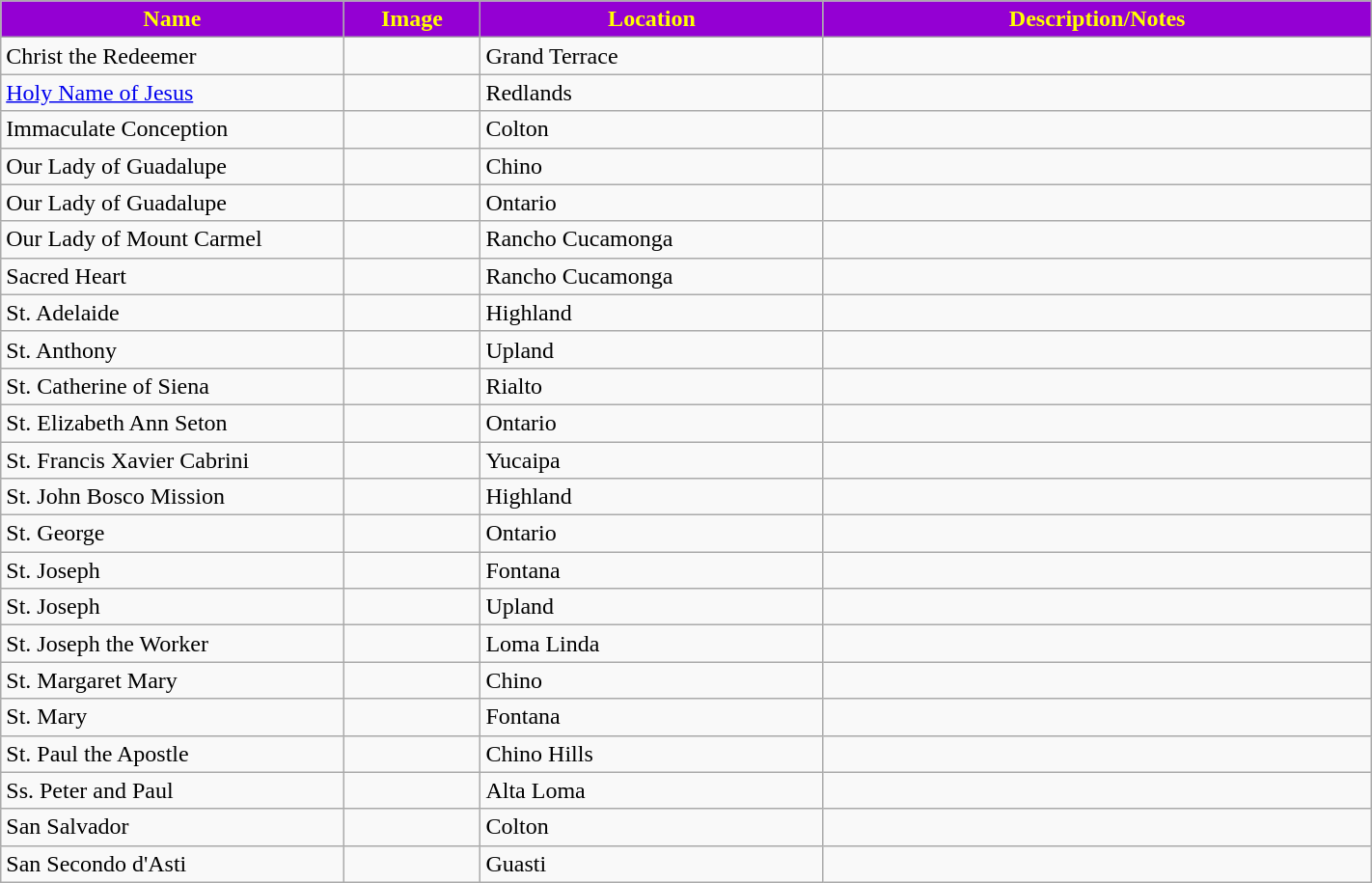<table class="wikitable sortable" style="width:75%">
<tr>
<th style="background:darkviolet; color:yellow;" width="25%"><strong>Name</strong></th>
<th style="background:darkviolet; color:yellow;" width="10%"><strong>Image</strong></th>
<th style="background:darkviolet; color:yellow;" width="25%"><strong>Location</strong></th>
<th style="background:darkviolet; color:yellow;" width="15"><strong>Description/Notes</strong></th>
</tr>
<tr>
<td>Christ the Redeemer</td>
<td></td>
<td>Grand Terrace</td>
<td></td>
</tr>
<tr>
<td><a href='#'>Holy Name of Jesus</a></td>
<td><br></td>
<td>Redlands</td>
<td></td>
</tr>
<tr>
<td>Immaculate Conception</td>
<td></td>
<td>Colton</td>
<td></td>
</tr>
<tr>
<td>Our Lady of Guadalupe</td>
<td></td>
<td>Chino</td>
<td></td>
</tr>
<tr>
<td>Our Lady of Guadalupe</td>
<td></td>
<td>Ontario</td>
<td></td>
</tr>
<tr>
<td>Our Lady of Mount Carmel</td>
<td></td>
<td>Rancho Cucamonga</td>
<td></td>
</tr>
<tr>
<td>Sacred Heart</td>
<td></td>
<td>Rancho Cucamonga</td>
<td></td>
</tr>
<tr>
<td>St. Adelaide</td>
<td></td>
<td>Highland</td>
<td></td>
</tr>
<tr>
<td>St. Anthony</td>
<td></td>
<td>Upland</td>
<td></td>
</tr>
<tr>
<td>St. Catherine of Siena</td>
<td></td>
<td>Rialto</td>
<td></td>
</tr>
<tr>
<td>St. Elizabeth Ann Seton</td>
<td></td>
<td>Ontario</td>
<td></td>
</tr>
<tr>
<td>St. Francis Xavier Cabrini</td>
<td></td>
<td>Yucaipa</td>
<td></td>
</tr>
<tr>
<td>St. John Bosco Mission</td>
<td></td>
<td>Highland</td>
<td></td>
</tr>
<tr>
<td>St. George</td>
<td></td>
<td>Ontario</td>
</tr>
<tr>
<td>St. Joseph</td>
<td></td>
<td>Fontana</td>
<td></td>
</tr>
<tr>
<td>St. Joseph</td>
<td></td>
<td>Upland</td>
<td></td>
</tr>
<tr>
<td>St. Joseph the Worker</td>
<td></td>
<td>Loma Linda</td>
<td></td>
</tr>
<tr>
<td>St. Margaret Mary</td>
<td></td>
<td>Chino</td>
<td></td>
</tr>
<tr>
<td>St. Mary</td>
<td></td>
<td>Fontana</td>
<td></td>
</tr>
<tr>
<td>St. Paul the Apostle</td>
<td></td>
<td>Chino Hills</td>
<td></td>
</tr>
<tr>
<td>Ss. Peter and Paul</td>
<td></td>
<td>Alta Loma</td>
<td></td>
</tr>
<tr>
<td>San Salvador</td>
<td></td>
<td>Colton</td>
<td></td>
</tr>
<tr>
<td>San Secondo d'Asti</td>
<td></td>
<td>Guasti</td>
<td></td>
</tr>
</table>
